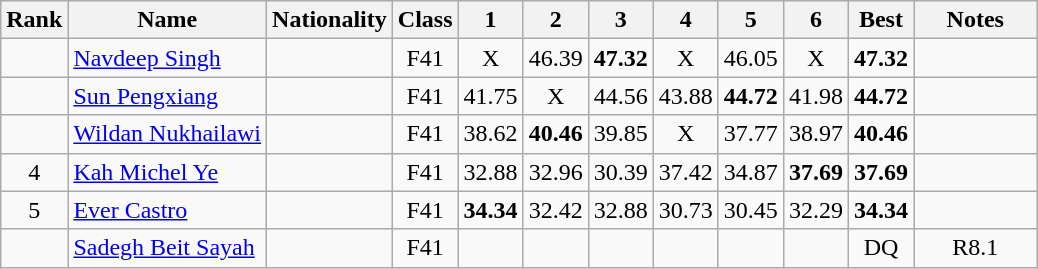<table class="wikitable sortable" style=" text-align:center">
<tr>
<th width="30">Rank</th>
<th>Name</th>
<th>Nationality</th>
<th width="30">Class</th>
<th width="30">1</th>
<th width="30">2</th>
<th width="30">3</th>
<th width="30">4</th>
<th width="30">5</th>
<th width="30">6</th>
<th width="30">Best</th>
<th width="75">Notes</th>
</tr>
<tr>
<td></td>
<td align="left"><a href='#'>Navdeep Singh</a></td>
<td align="left"></td>
<td>F41</td>
<td>X</td>
<td>46.39</td>
<td><strong>47.32</strong></td>
<td>X</td>
<td>46.05</td>
<td>X</td>
<td><strong>47.32</strong></td>
<td></td>
</tr>
<tr>
<td></td>
<td align="left"><a href='#'>Sun Pengxiang</a></td>
<td align="left"></td>
<td>F41</td>
<td>41.75</td>
<td>X</td>
<td>44.56</td>
<td>43.88</td>
<td><strong>44.72</strong></td>
<td>41.98</td>
<td><strong>44.72</strong></td>
<td></td>
</tr>
<tr>
<td></td>
<td align="left"><a href='#'>Wildan Nukhailawi</a></td>
<td align="left"></td>
<td>F41</td>
<td>38.62</td>
<td><strong>40.46</strong></td>
<td>39.85</td>
<td>X</td>
<td>37.77</td>
<td>38.97</td>
<td><strong>40.46</strong></td>
<td></td>
</tr>
<tr>
<td>4</td>
<td align="left"><a href='#'>Kah Michel Ye</a></td>
<td align="left"></td>
<td>F41</td>
<td>32.88</td>
<td>32.96</td>
<td>30.39</td>
<td>37.42</td>
<td>34.87</td>
<td><strong>37.69</strong></td>
<td><strong>37.69</strong></td>
<td></td>
</tr>
<tr>
<td>5</td>
<td align="left"><a href='#'>Ever Castro</a></td>
<td align="left"></td>
<td>F41</td>
<td><strong>34.34</strong></td>
<td>32.42</td>
<td>32.88</td>
<td>30.73</td>
<td>30.45</td>
<td>32.29</td>
<td><strong>34.34</strong></td>
<td></td>
</tr>
<tr>
<td></td>
<td align="left"><a href='#'>Sadegh Beit Sayah</a></td>
<td align="left"></td>
<td>F41</td>
<td></td>
<td></td>
<td></td>
<td></td>
<td></td>
<td></td>
<td>DQ</td>
<td>R8.1</td>
</tr>
</table>
